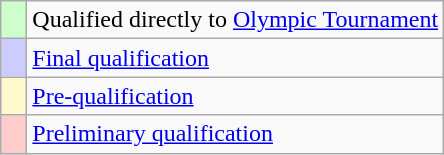<table class="wikitable">
<tr>
<td width=10px bgcolor="#ccffcc"></td>
<td>Qualified directly to <a href='#'>Olympic Tournament</a></td>
</tr>
<tr>
<td width=10px bgcolor="#ccccff"></td>
<td><a href='#'>Final qualification</a></td>
</tr>
<tr>
<td width=10px bgcolor="#fffacd"></td>
<td><a href='#'>Pre-qualification</a></td>
</tr>
<tr>
<td width=10px bgcolor="#ffcccc"></td>
<td><a href='#'>Preliminary qualification</a></td>
</tr>
</table>
